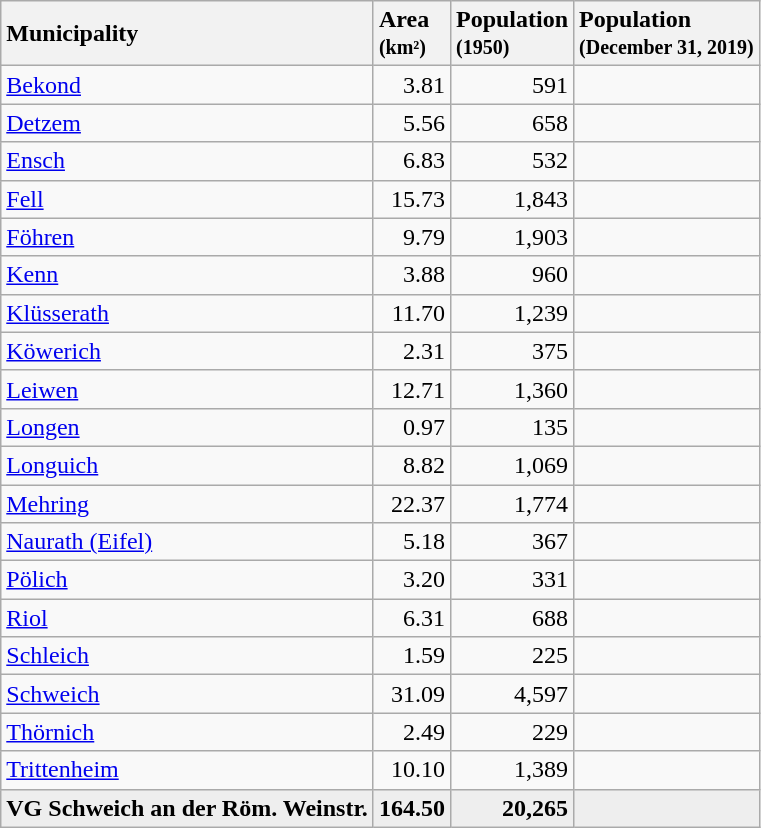<table class="wikitable sortable" style="text-align:right">
<tr>
<th style="text-align:left">Municipality</th>
<th style="text-align:left">Area<br><small>(km²)</small></th>
<th style="text-align:left">Population<br><small>(1950)</small></th>
<th style="text-align:left">Population<br><small>(December 31, 2019)</small></th>
</tr>
<tr>
<td style="text-align:left"> <a href='#'>Bekond</a></td>
<td>3.81</td>
<td>591</td>
<td></td>
</tr>
<tr>
<td style="text-align:left"> <a href='#'>Detzem</a></td>
<td>5.56</td>
<td>658</td>
<td></td>
</tr>
<tr>
<td style="text-align:left"> <a href='#'>Ensch</a></td>
<td>6.83</td>
<td>532</td>
<td></td>
</tr>
<tr>
<td style="text-align:left"> <a href='#'>Fell</a></td>
<td>15.73</td>
<td>1,843</td>
<td></td>
</tr>
<tr>
<td style="text-align:left"> <a href='#'>Föhren</a></td>
<td>9.79</td>
<td>1,903</td>
<td></td>
</tr>
<tr>
<td style="text-align:left"> <a href='#'>Kenn</a></td>
<td>3.88</td>
<td>960</td>
<td></td>
</tr>
<tr>
<td style="text-align:left"> <a href='#'>Klüsserath</a></td>
<td>11.70</td>
<td>1,239</td>
<td></td>
</tr>
<tr>
<td style="text-align:left"> <a href='#'>Köwerich</a></td>
<td>2.31</td>
<td>375</td>
<td></td>
</tr>
<tr>
<td style="text-align:left"> <a href='#'>Leiwen</a></td>
<td>12.71</td>
<td>1,360</td>
<td></td>
</tr>
<tr>
<td style="text-align:left"> <a href='#'>Longen</a></td>
<td>0.97</td>
<td>135</td>
<td></td>
</tr>
<tr>
<td style="text-align:left"> <a href='#'>Longuich</a></td>
<td>8.82</td>
<td>1,069</td>
<td></td>
</tr>
<tr>
<td style="text-align:left"> <a href='#'>Mehring</a></td>
<td>22.37</td>
<td>1,774</td>
<td></td>
</tr>
<tr>
<td style="text-align:left"> <a href='#'>Naurath (Eifel)</a></td>
<td>5.18</td>
<td>367</td>
<td></td>
</tr>
<tr>
<td style="text-align:left"> <a href='#'>Pölich</a></td>
<td>3.20</td>
<td>331</td>
<td></td>
</tr>
<tr>
<td style="text-align:left"> <a href='#'>Riol</a></td>
<td>6.31</td>
<td>688</td>
<td></td>
</tr>
<tr>
<td style="text-align:left"> <a href='#'>Schleich</a></td>
<td>1.59</td>
<td>225</td>
<td></td>
</tr>
<tr>
<td style="text-align:left"> <a href='#'>Schweich</a></td>
<td>31.09</td>
<td>4,597</td>
<td></td>
</tr>
<tr>
<td style="text-align:left"> <a href='#'>Thörnich</a></td>
<td>2.49</td>
<td>229</td>
<td></td>
</tr>
<tr>
<td style="text-align:left"> <a href='#'>Trittenheim</a></td>
<td>10.10</td>
<td>1,389</td>
<td></td>
</tr>
<tr class="sortbottom" style="background:#EEEEEE">
<td style="text-align:left"> <strong>VG Schweich an der Röm. Weinstr.</strong></td>
<td><strong>164.50</strong></td>
<td><strong>20,265</strong></td>
<td><strong></strong></td>
</tr>
</table>
